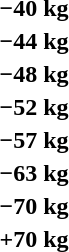<table>
<tr>
<th rowspan=2>−40 kg</th>
<td rowspan=2></td>
<td rowspan=2></td>
<td></td>
</tr>
<tr>
<td></td>
</tr>
<tr>
<th rowspan=2>−44 kg</th>
<td rowspan=2></td>
<td rowspan=2></td>
<td></td>
</tr>
<tr>
<td></td>
</tr>
<tr>
<th rowspan=2>−48 kg</th>
<td rowspan=2></td>
<td rowspan=2></td>
<td></td>
</tr>
<tr>
<td></td>
</tr>
<tr>
<th rowspan=2>−52 kg</th>
<td rowspan=2></td>
<td rowspan=2></td>
<td></td>
</tr>
<tr>
<td></td>
</tr>
<tr>
<th rowspan=2>−57 kg</th>
<td rowspan=2></td>
<td rowspan=2></td>
<td></td>
</tr>
<tr>
<td></td>
</tr>
<tr>
<th rowspan=2>−63 kg</th>
<td rowspan=2></td>
<td rowspan=2></td>
<td></td>
</tr>
<tr>
<td></td>
</tr>
<tr>
<th rowspan=2>−70 kg</th>
<td rowspan=2></td>
<td rowspan=2></td>
<td></td>
</tr>
<tr>
<td></td>
</tr>
<tr>
<th rowspan=2>+70 kg</th>
<td rowspan=2></td>
<td rowspan=2></td>
<td></td>
</tr>
<tr>
<td></td>
</tr>
</table>
